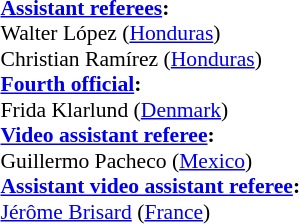<table width=50% style="font-size:90%">
<tr>
<td><br><strong><a href='#'>Assistant referees</a>:</strong>
<br>Walter López (<a href='#'>Honduras</a>)
<br>Christian Ramírez (<a href='#'>Honduras</a>)
<br><strong><a href='#'>Fourth official</a>:</strong>
<br>Frida Klarlund (<a href='#'>Denmark</a>)
<br><strong><a href='#'>Video assistant referee</a>:</strong>
<br>Guillermo Pacheco (<a href='#'>Mexico</a>)
<br><strong><a href='#'>Assistant video assistant referee</a>:</strong>
<br><a href='#'>Jérôme Brisard</a> (<a href='#'>France</a>)</td>
</tr>
</table>
